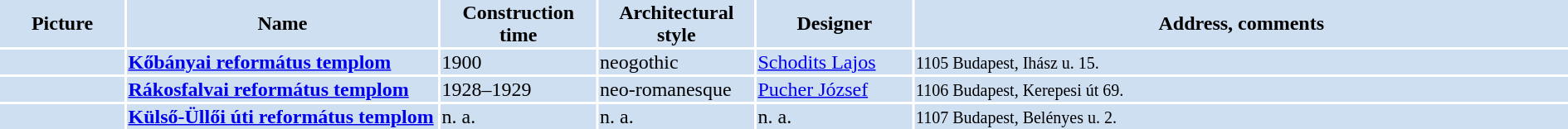<table width="100%">
<tr>
<th bgcolor="#CEDFF2" width="8%">Picture</th>
<th bgcolor="#CEDFF2" width="20%">Name</th>
<th bgcolor="#CEDFF2" width="10%">Construction time</th>
<th bgcolor="#CEDFF2" width="10%">Architectural style</th>
<th bgcolor="#CEDFF2" width="10%">Designer</th>
<th bgcolor="#CEDFF2" width="42%">Address, comments</th>
</tr>
<tr>
<td bgcolor="#CEDFF2"></td>
<td bgcolor="#CEDFF2"><strong><a href='#'>Kőbányai református templom</a></strong></td>
<td bgcolor="#CEDFF2">1900</td>
<td bgcolor="#CEDFF2">neogothic</td>
<td bgcolor="#CEDFF2"><a href='#'>Schodits Lajos</a></td>
<td bgcolor="#CEDFF2"><small>1105 Budapest, Ihász u. 15. </small></td>
</tr>
<tr>
<td bgcolor="#CEDFF2"></td>
<td bgcolor="#CEDFF2"><strong><a href='#'>Rákosfalvai református templom</a></strong></td>
<td bgcolor="#CEDFF2">1928–1929</td>
<td bgcolor="#CEDFF2">neo-romanesque</td>
<td bgcolor="#CEDFF2"><a href='#'>Pucher József</a></td>
<td bgcolor="#CEDFF2"><small>1106 Budapest, Kerepesi út 69. </small></td>
</tr>
<tr>
<td bgcolor="#CEDFF2"></td>
<td bgcolor="#CEDFF2"><strong><a href='#'>Külső-Üllői úti református templom</a></strong></td>
<td bgcolor="#CEDFF2">n. a.</td>
<td bgcolor="#CEDFF2">n. a.</td>
<td bgcolor="#CEDFF2">n. a.</td>
<td bgcolor="#CEDFF2"><small>1107 Budapest, Belényes u. 2. </small></td>
</tr>
</table>
